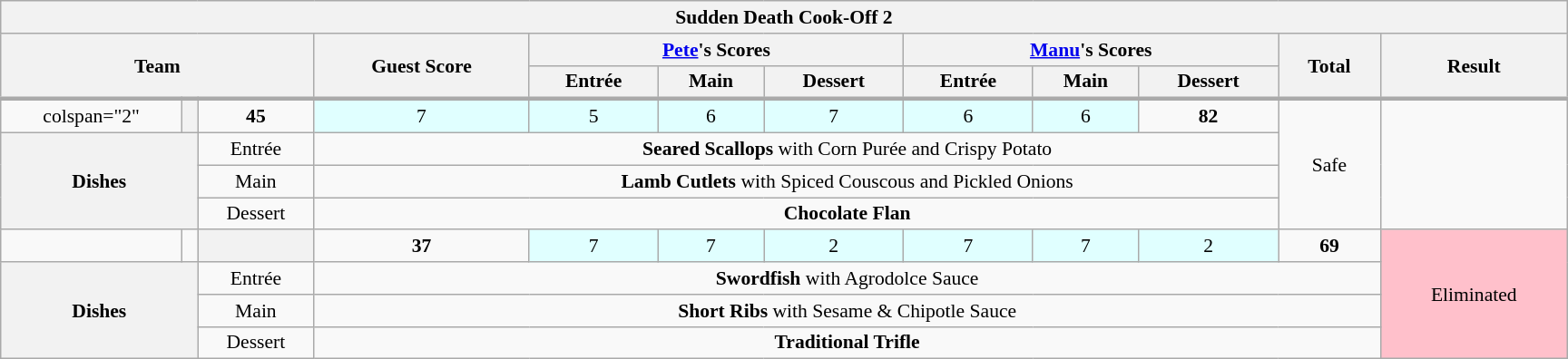<table class="wikitable plainrowheaders" style="margin:1em auto; text-align:center; font-size:90%; width:80em;">
<tr>
<th colspan="18" >Sudden Death Cook-Off 2</th>
</tr>
<tr>
<th rowspan="2" colspan="3" style="width:20%">Team</th>
<th scope="col" rowspan="2">Guest Score<br><small></small></th>
<th scope="col" colspan="3"><a href='#'>Pete</a>'s Scores</th>
<th scope="col" colspan="3"><a href='#'>Manu</a>'s Scores</th>
<th scope="col" rowspan="2">Total<br><small></small></th>
<th scope="col" rowspan="2">Result</th>
</tr>
<tr>
<th scope="col">Entrée</th>
<th scope="col">Main</th>
<th scope="col">Dessert</th>
<th scope="col">Entrée</th>
<th scope="col">Main</th>
<th scope="col">Dessert</th>
</tr>
<tr style="border-top:3px solid #aaa;">
<td>colspan="2" </td>
<th style="text-align:centre" style="width:12%"></th>
<td><strong>45</strong></td>
<td bgcolor="#e0ffff">7</td>
<td bgcolor="#e0ffff">5</td>
<td bgcolor="#e0ffff">6</td>
<td bgcolor="#e0ffff">7</td>
<td bgcolor="#e0ffff">6</td>
<td bgcolor="#e0ffff">6</td>
<td><strong>82</strong></td>
<td rowspan="4">Safe</td>
</tr>
<tr>
<th colspan=2 rowspan="3">Dishes</th>
<td>Entrée</td>
<td colspan="8"><strong>Seared Scallops</strong> with Corn Purée and Crispy Potato</td>
</tr>
<tr>
<td>Main</td>
<td colspan="8"><strong>Lamb Cutlets</strong> with Spiced Couscous and Pickled Onions</td>
</tr>
<tr>
<td>Dessert</td>
<td colspan="8"><strong>Chocolate Flan</strong></td>
</tr>
<tr>
<td></td>
<td></td>
<th style="text-align:centre"></th>
<td><strong>37</strong></td>
<td bgcolor="#e0ffff">7</td>
<td bgcolor="#e0ffff">7</td>
<td bgcolor="#e0ffff">2</td>
<td bgcolor="#e0ffff">7</td>
<td bgcolor="#e0ffff">7</td>
<td bgcolor="#e0ffff">2</td>
<td><strong>69</strong></td>
<td style="background:pink" rowspan="4">Eliminated</td>
</tr>
<tr>
<th colspan=2 rowspan="3">Dishes</th>
<td>Entrée</td>
<td colspan="8"><strong>Swordfish</strong> with Agrodolce Sauce</td>
</tr>
<tr>
<td>Main</td>
<td colspan="8"><strong>Short Ribs</strong> with Sesame & Chipotle Sauce</td>
</tr>
<tr>
<td>Dessert</td>
<td colspan="8"><strong>Traditional Trifle</strong></td>
</tr>
</table>
